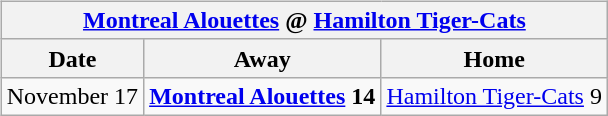<table cellspacing="10">
<tr>
<td valign="top"><br><table class="wikitable">
<tr>
<th colspan="4"><a href='#'>Montreal Alouettes</a> @ <a href='#'>Hamilton Tiger-Cats</a></th>
</tr>
<tr>
<th>Date</th>
<th>Away</th>
<th>Home</th>
</tr>
<tr>
<td>November 17</td>
<td><strong><a href='#'>Montreal Alouettes</a> 14</strong></td>
<td><a href='#'>Hamilton Tiger-Cats</a> 9</td>
</tr>
</table>
</td>
</tr>
</table>
